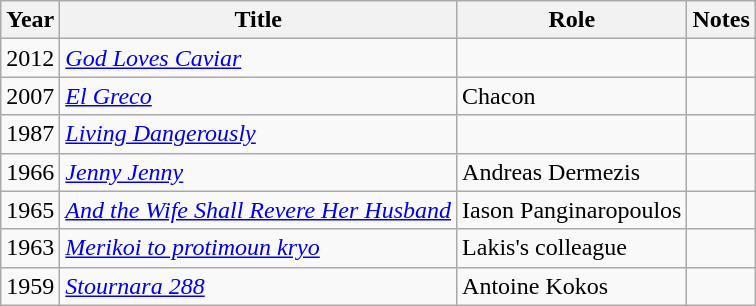<table class="wikitable sortable">
<tr>
<th>Year</th>
<th>Title</th>
<th>Role</th>
<th class="unsortable">Notes</th>
</tr>
<tr>
<td>2012</td>
<td><em><a href='#'>God Loves Caviar</a></em></td>
<td></td>
<td></td>
</tr>
<tr>
<td>2007</td>
<td><em><a href='#'>El Greco</a></em></td>
<td>Chacon</td>
<td></td>
</tr>
<tr>
<td>1987</td>
<td><em><a href='#'>Living Dangerously</a></em></td>
<td></td>
<td></td>
</tr>
<tr>
<td>1966</td>
<td><em><a href='#'>Jenny Jenny</a></em></td>
<td>Andreas Dermezis</td>
<td></td>
</tr>
<tr>
<td>1965</td>
<td><em><a href='#'>And the Wife Shall Revere Her Husband</a></em></td>
<td>Iason Panginaropoulos</td>
<td></td>
</tr>
<tr>
<td>1963</td>
<td><em><a href='#'>Merikoi to protimoun kryo</a></em></td>
<td>Lakis's colleague</td>
<td></td>
</tr>
<tr>
<td>1959</td>
<td><em><a href='#'>Stournara 288</a></em></td>
<td>Antoine Kokos</td>
<td></td>
</tr>
</table>
